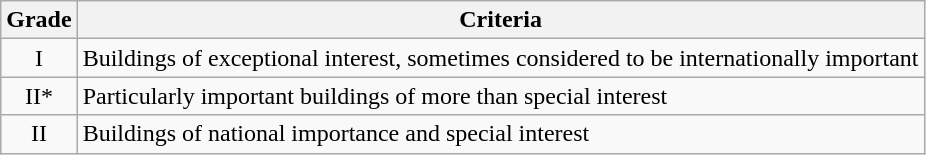<table class="wikitable">
<tr>
<th>Grade</th>
<th>Criteria</th>
</tr>
<tr>
<td align="center" >I</td>
<td>Buildings of exceptional interest, sometimes considered to be internationally important</td>
</tr>
<tr>
<td align="center" >II*</td>
<td>Particularly important buildings of more than special interest</td>
</tr>
<tr>
<td align="center" >II</td>
<td>Buildings of national importance and special interest</td>
</tr>
</table>
